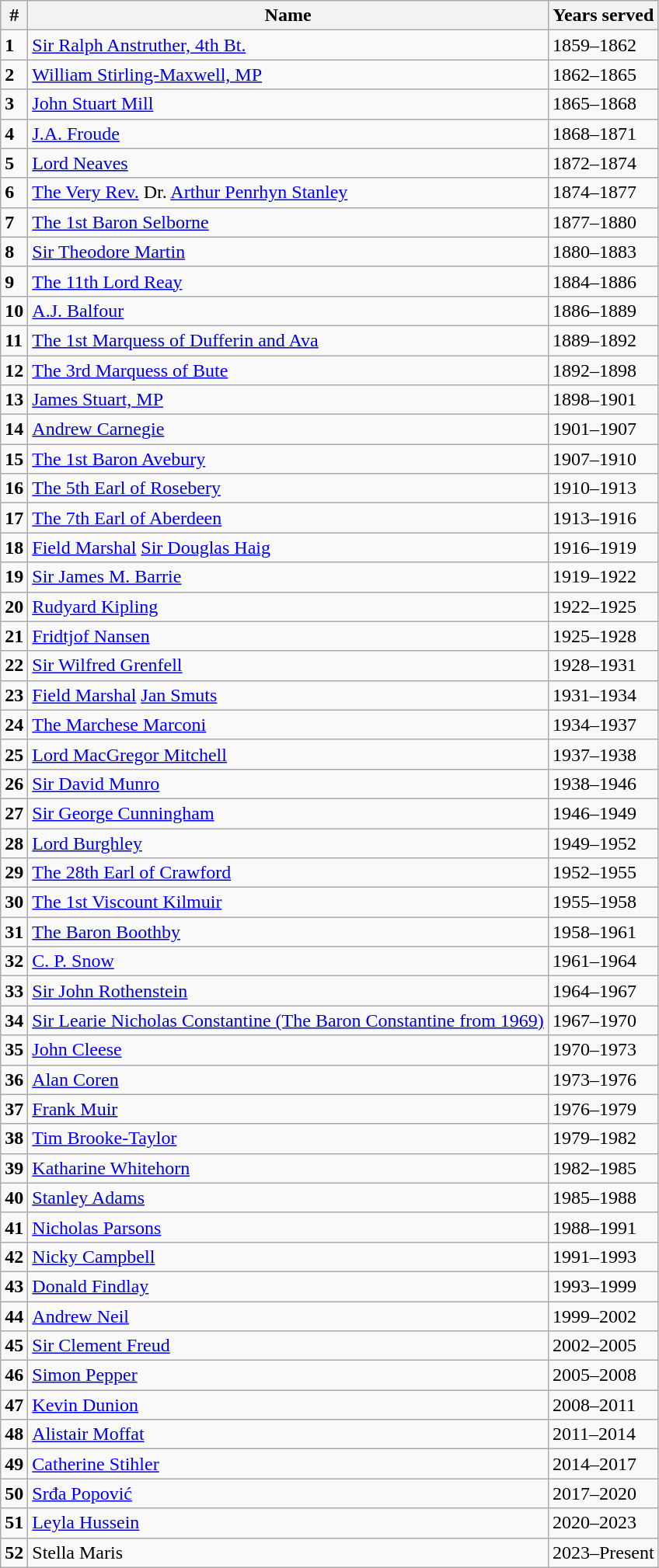<table class="wikitable">
<tr>
<th><strong>#</strong></th>
<th>Name</th>
<th>Years served</th>
</tr>
<tr>
<td><strong>1</strong></td>
<td><a href='#'>Sir Ralph Anstruther, 4th Bt.</a></td>
<td>1859–1862</td>
</tr>
<tr>
<td><strong>2</strong></td>
<td><a href='#'>William Stirling-Maxwell, MP</a></td>
<td>1862–1865</td>
</tr>
<tr>
<td><strong>3</strong></td>
<td><a href='#'>John Stuart Mill</a></td>
<td>1865–1868</td>
</tr>
<tr>
<td><strong>4</strong></td>
<td><a href='#'>J.A. Froude</a></td>
<td>1868–1871</td>
</tr>
<tr>
<td><strong>5</strong></td>
<td><a href='#'>Lord Neaves</a></td>
<td>1872–1874</td>
</tr>
<tr>
<td><strong>6</strong></td>
<td><a href='#'>The Very Rev.</a> Dr. <a href='#'>Arthur Penrhyn Stanley</a></td>
<td>1874–1877</td>
</tr>
<tr>
<td><strong>7</strong></td>
<td><a href='#'>The 1st Baron Selborne</a></td>
<td>1877–1880</td>
</tr>
<tr>
<td><strong>8</strong></td>
<td><a href='#'>Sir Theodore Martin</a></td>
<td>1880–1883</td>
</tr>
<tr>
<td><strong>9</strong></td>
<td><a href='#'>The 11th Lord Reay</a></td>
<td>1884–1886</td>
</tr>
<tr>
<td><strong>10</strong></td>
<td><a href='#'>A.J. Balfour</a></td>
<td>1886–1889</td>
</tr>
<tr>
<td><strong>11</strong></td>
<td><a href='#'>The 1st Marquess of Dufferin and Ava</a></td>
<td>1889–1892</td>
</tr>
<tr>
<td><strong>12</strong></td>
<td><a href='#'>The 3rd Marquess of Bute</a></td>
<td>1892–1898</td>
</tr>
<tr>
<td><strong>13</strong></td>
<td><a href='#'>James Stuart, MP</a></td>
<td>1898–1901</td>
</tr>
<tr>
<td><strong>14</strong></td>
<td><a href='#'>Andrew Carnegie</a></td>
<td>1901–1907</td>
</tr>
<tr>
<td><strong>15</strong></td>
<td><a href='#'>The 1st Baron Avebury</a></td>
<td>1907–1910</td>
</tr>
<tr>
<td><strong>16</strong></td>
<td><a href='#'>The 5th Earl of Rosebery</a></td>
<td>1910–1913</td>
</tr>
<tr>
<td><strong>17</strong></td>
<td><a href='#'>The 7th Earl of Aberdeen</a></td>
<td>1913–1916</td>
</tr>
<tr>
<td><strong>18</strong></td>
<td><a href='#'>Field Marshal</a> <a href='#'>Sir Douglas Haig</a></td>
<td>1916–1919</td>
</tr>
<tr>
<td><strong>19</strong></td>
<td><a href='#'>Sir James M. Barrie</a></td>
<td>1919–1922</td>
</tr>
<tr>
<td><strong>20</strong></td>
<td><a href='#'>Rudyard Kipling</a></td>
<td>1922–1925</td>
</tr>
<tr>
<td><strong>21</strong></td>
<td><a href='#'>Fridtjof Nansen</a></td>
<td>1925–1928</td>
</tr>
<tr>
<td><strong>22</strong></td>
<td><a href='#'>Sir Wilfred Grenfell</a></td>
<td>1928–1931</td>
</tr>
<tr>
<td><strong>23</strong></td>
<td><a href='#'>Field Marshal</a> <a href='#'>Jan Smuts</a></td>
<td>1931–1934</td>
</tr>
<tr>
<td><strong>24</strong></td>
<td><a href='#'>The Marchese Marconi</a></td>
<td>1934–1937</td>
</tr>
<tr>
<td><strong>25</strong></td>
<td><a href='#'>Lord MacGregor Mitchell</a></td>
<td>1937–1938</td>
</tr>
<tr>
<td><strong>26</strong></td>
<td><a href='#'>Sir David Munro</a></td>
<td>1938–1946</td>
</tr>
<tr>
<td><strong>27</strong></td>
<td><a href='#'>Sir George Cunningham</a></td>
<td>1946–1949</td>
</tr>
<tr>
<td><strong>28</strong></td>
<td><a href='#'>Lord Burghley</a></td>
<td>1949–1952</td>
</tr>
<tr>
<td><strong>29</strong></td>
<td><a href='#'>The 28th Earl of Crawford</a></td>
<td>1952–1955</td>
</tr>
<tr>
<td><strong>30</strong></td>
<td><a href='#'>The 1st Viscount Kilmuir</a></td>
<td>1955–1958</td>
</tr>
<tr>
<td><strong>31</strong></td>
<td><a href='#'>The Baron Boothby</a></td>
<td>1958–1961</td>
</tr>
<tr>
<td><strong>32</strong></td>
<td><a href='#'>C. P. Snow</a></td>
<td>1961–1964</td>
</tr>
<tr>
<td><strong>33</strong></td>
<td><a href='#'>Sir John Rothenstein</a></td>
<td>1964–1967</td>
</tr>
<tr>
<td><strong>34</strong></td>
<td><a href='#'>Sir Learie Nicholas Constantine (The Baron Constantine from 1969)</a></td>
<td>1967–1970</td>
</tr>
<tr>
<td><strong>35</strong></td>
<td><a href='#'>John Cleese</a></td>
<td>1970–1973</td>
</tr>
<tr>
<td><strong>36</strong></td>
<td><a href='#'>Alan Coren</a></td>
<td>1973–1976</td>
</tr>
<tr>
<td><strong>37</strong></td>
<td><a href='#'>Frank Muir</a></td>
<td>1976–1979</td>
</tr>
<tr>
<td><strong>38</strong></td>
<td><a href='#'>Tim Brooke-Taylor</a></td>
<td>1979–1982</td>
</tr>
<tr>
<td><strong>39</strong></td>
<td><a href='#'>Katharine Whitehorn</a></td>
<td>1982–1985</td>
</tr>
<tr>
<td><strong>40</strong></td>
<td><a href='#'>Stanley Adams</a></td>
<td>1985–1988</td>
</tr>
<tr>
<td><strong>41</strong></td>
<td><a href='#'>Nicholas Parsons</a></td>
<td>1988–1991</td>
</tr>
<tr>
<td><strong>42</strong></td>
<td><a href='#'>Nicky Campbell</a></td>
<td>1991–1993</td>
</tr>
<tr>
<td><strong>43</strong></td>
<td><a href='#'>Donald Findlay</a></td>
<td>1993–1999</td>
</tr>
<tr>
<td><strong>44</strong></td>
<td><a href='#'>Andrew Neil</a></td>
<td>1999–2002</td>
</tr>
<tr>
<td><strong>45</strong></td>
<td><a href='#'>Sir Clement Freud</a></td>
<td>2002–2005</td>
</tr>
<tr>
<td><strong>46</strong></td>
<td><a href='#'>Simon Pepper</a></td>
<td>2005–2008</td>
</tr>
<tr>
<td><strong>47</strong></td>
<td><a href='#'>Kevin Dunion</a></td>
<td>2008–2011</td>
</tr>
<tr>
<td><strong>48</strong></td>
<td><a href='#'>Alistair Moffat</a></td>
<td>2011–2014</td>
</tr>
<tr>
<td><strong>49</strong></td>
<td><a href='#'>Catherine Stihler</a></td>
<td>2014–2017</td>
</tr>
<tr>
<td><strong>50</strong></td>
<td><a href='#'>Srđa Popović</a></td>
<td>2017–2020</td>
</tr>
<tr>
<td><strong>51</strong></td>
<td><a href='#'>Leyla Hussein</a></td>
<td>2020–2023</td>
</tr>
<tr>
<td><strong>52</strong></td>
<td>Stella Maris</td>
<td>2023–Present</td>
</tr>
</table>
